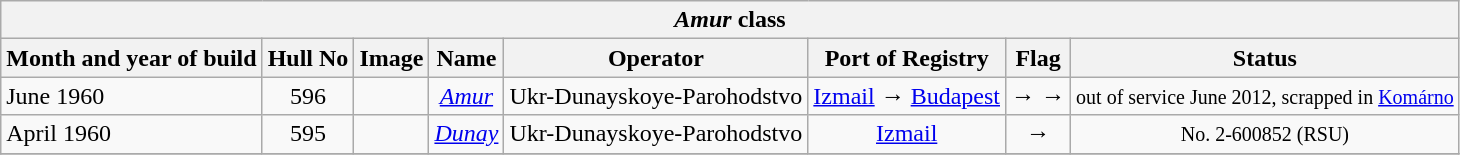<table class="wikitable" style="text-align:center">
<tr>
<th colspan="8" style="text-align:center"><em>Amur</em> class</th>
</tr>
<tr>
<th align=Left>Month and year of build</th>
<th>Hull No</th>
<th>Image</th>
<th>Name</th>
<th>Operator</th>
<th>Port of Registry</th>
<th align=Left>Flag</th>
<th>Status</th>
</tr>
<tr>
<td align=Left>June 1960</td>
<td>596</td>
<td></td>
<td><em><a href='#'>Amur</a></em></td>
<td>Ukr-Dunayskoye-Parohodstvo</td>
<td><a href='#'>Izmail</a> → <a href='#'>Budapest</a></td>
<td align=Left> →  → </td>
<td><small> out of service June 2012, scrapped in <a href='#'>Komárno</a></small></td>
</tr>
<tr>
<td align=Left>April 1960</td>
<td>595</td>
<td></td>
<td><em><a href='#'>Dunay</a></em></td>
<td>Ukr-Dunayskoye-Parohodstvo</td>
<td><a href='#'>Izmail</a></td>
<td> → </td>
<td><small> No. 2-600852 (RSU)</small></td>
</tr>
<tr>
</tr>
</table>
